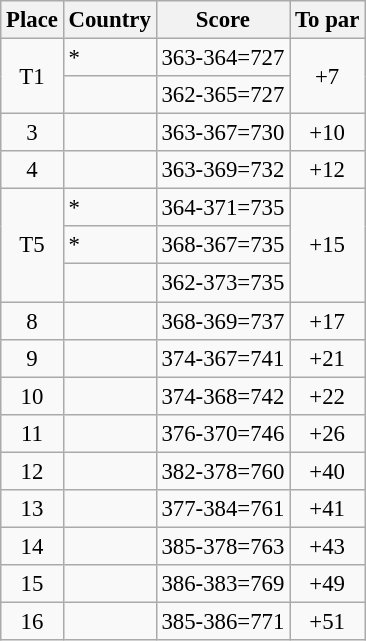<table class="wikitable" style="font-size:95%;">
<tr>
<th>Place</th>
<th>Country</th>
<th>Score</th>
<th>To par</th>
</tr>
<tr>
<td rowspan="2" align="center">T1</td>
<td> *</td>
<td align=center>363-364=727</td>
<td rowspan="2" align="center">+7</td>
</tr>
<tr>
<td></td>
<td align="center">362-365=727</td>
</tr>
<tr>
<td align="center">3</td>
<td></td>
<td align="center">363-367=730</td>
<td align="center">+10</td>
</tr>
<tr>
<td align="center">4</td>
<td></td>
<td align="center">363-369=732</td>
<td align="center">+12</td>
</tr>
<tr>
<td rowspan="3" align="center">T5</td>
<td> *</td>
<td align="center">364-371=735</td>
<td rowspan="3" align="center">+15</td>
</tr>
<tr>
<td> *</td>
<td align="center">368-367=735</td>
</tr>
<tr>
<td></td>
<td align="center">362-373=735</td>
</tr>
<tr>
<td align="center">8</td>
<td></td>
<td align="center">368-369=737</td>
<td align="center">+17</td>
</tr>
<tr>
<td align="center">9</td>
<td></td>
<td align="center">374-367=741</td>
<td align="center">+21</td>
</tr>
<tr>
<td align="center">10</td>
<td></td>
<td align="center">374-368=742</td>
<td align="center">+22</td>
</tr>
<tr>
<td align="center">11</td>
<td></td>
<td align="center">376-370=746</td>
<td align="center">+26</td>
</tr>
<tr>
<td align="center">12</td>
<td></td>
<td align="center">382-378=760</td>
<td align="center">+40</td>
</tr>
<tr>
<td align="center">13</td>
<td></td>
<td align="center">377-384=761</td>
<td align="center">+41</td>
</tr>
<tr>
<td align="center">14</td>
<td></td>
<td align="center">385-378=763</td>
<td align="center">+43</td>
</tr>
<tr>
<td align="center">15</td>
<td></td>
<td align="center">386-383=769</td>
<td align="center">+49</td>
</tr>
<tr>
<td align=center>16</td>
<td></td>
<td align=center>385-386=771</td>
<td align=center>+51</td>
</tr>
</table>
